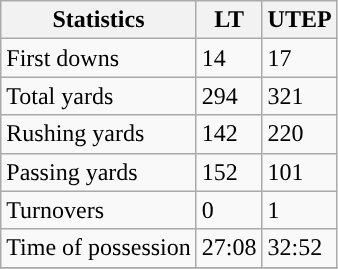<table class="wikitable">
<tr>
<th>Statistics</th>
<th>LT</th>
<th>UTEP</th>
</tr>
<tr>
<td>First downs</td>
<td>14</td>
<td>17</td>
</tr>
<tr>
<td>Total yards</td>
<td>294</td>
<td>321</td>
</tr>
<tr>
<td>Rushing yards</td>
<td>142</td>
<td>220</td>
</tr>
<tr>
<td>Passing yards</td>
<td>152</td>
<td>101</td>
</tr>
<tr>
<td>Turnovers</td>
<td>0</td>
<td>1</td>
</tr>
<tr>
<td>Time of possession</td>
<td>27:08</td>
<td>32:52</td>
</tr>
<tr>
</tr>
</table>
